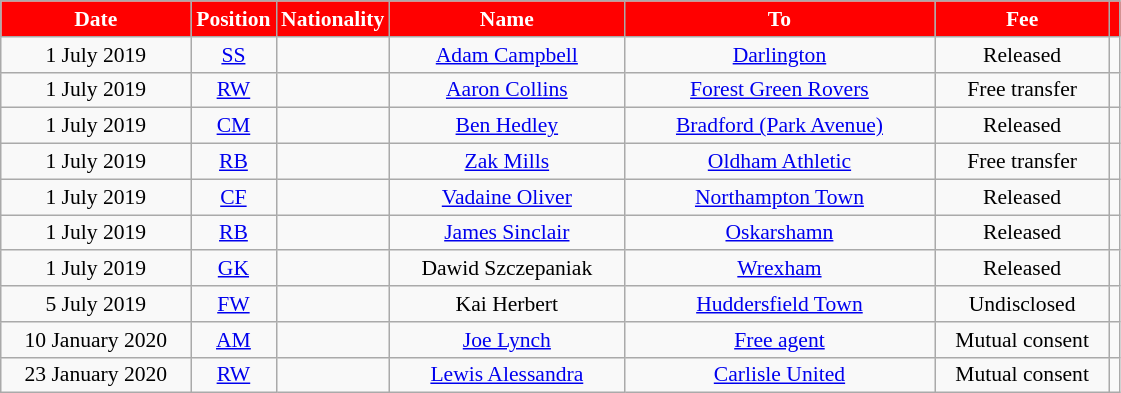<table class="wikitable"  style="text-align:center; font-size:90%; ">
<tr>
<th style="background:#FF0000; color:#FFFFFF; width:120px;">Date</th>
<th style="background:#FF0000; color:#FFFFFF; width:50px;">Position</th>
<th style="background:#FF0000; color:#FFFFFF; width:50px;">Nationality</th>
<th style="background:#FF0000; color:#FFFFFF; width:150px;">Name</th>
<th style="background:#FF0000; color:#FFFFFF; width:200px;">To</th>
<th style="background:#FF0000; color:#FFFFFF; width:110px;">Fee</th>
<th style="background:#FF0000; color:#FFFFFF;"></th>
</tr>
<tr>
<td>1 July 2019</td>
<td><a href='#'>SS</a></td>
<td></td>
<td><a href='#'>Adam Campbell</a></td>
<td> <a href='#'>Darlington</a></td>
<td>Released</td>
<td></td>
</tr>
<tr>
<td>1 July 2019</td>
<td><a href='#'>RW</a></td>
<td></td>
<td><a href='#'>Aaron Collins</a></td>
<td> <a href='#'>Forest Green Rovers</a></td>
<td>Free transfer</td>
<td></td>
</tr>
<tr>
<td>1 July 2019</td>
<td><a href='#'>CM</a></td>
<td></td>
<td><a href='#'>Ben Hedley</a></td>
<td> <a href='#'>Bradford (Park Avenue)</a></td>
<td>Released</td>
<td></td>
</tr>
<tr>
<td>1 July 2019</td>
<td><a href='#'>RB</a></td>
<td></td>
<td><a href='#'>Zak Mills</a></td>
<td> <a href='#'>Oldham Athletic</a></td>
<td>Free transfer</td>
<td></td>
</tr>
<tr>
<td>1 July 2019</td>
<td><a href='#'>CF</a></td>
<td></td>
<td><a href='#'>Vadaine Oliver</a></td>
<td> <a href='#'>Northampton Town</a></td>
<td>Released</td>
<td></td>
</tr>
<tr>
<td>1 July 2019</td>
<td><a href='#'>RB</a></td>
<td></td>
<td><a href='#'>James Sinclair</a></td>
<td> <a href='#'>Oskarshamn</a></td>
<td>Released</td>
<td></td>
</tr>
<tr>
<td>1 July 2019</td>
<td><a href='#'>GK</a></td>
<td></td>
<td>Dawid Szczepaniak</td>
<td> <a href='#'>Wrexham</a></td>
<td>Released</td>
<td></td>
</tr>
<tr>
<td>5 July 2019</td>
<td><a href='#'>FW</a></td>
<td></td>
<td>Kai Herbert</td>
<td> <a href='#'>Huddersfield Town</a></td>
<td>Undisclosed</td>
<td></td>
</tr>
<tr>
<td>10 January 2020</td>
<td><a href='#'>AM</a></td>
<td></td>
<td><a href='#'>Joe Lynch</a></td>
<td> <a href='#'>Free agent</a></td>
<td>Mutual consent</td>
<td></td>
</tr>
<tr>
<td>23 January 2020</td>
<td><a href='#'>RW</a></td>
<td></td>
<td><a href='#'>Lewis Alessandra</a></td>
<td> <a href='#'>Carlisle United</a></td>
<td>Mutual consent</td>
<td></td>
</tr>
</table>
